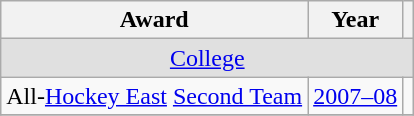<table class="wikitable">
<tr>
<th>Award</th>
<th>Year</th>
<th></th>
</tr>
<tr ALIGN="center" bgcolor="#e0e0e0">
<td colspan="3"><a href='#'>College</a></td>
</tr>
<tr>
<td>All-<a href='#'>Hockey East</a> <a href='#'>Second Team</a></td>
<td><a href='#'>2007–08</a></td>
<td></td>
</tr>
<tr>
</tr>
</table>
